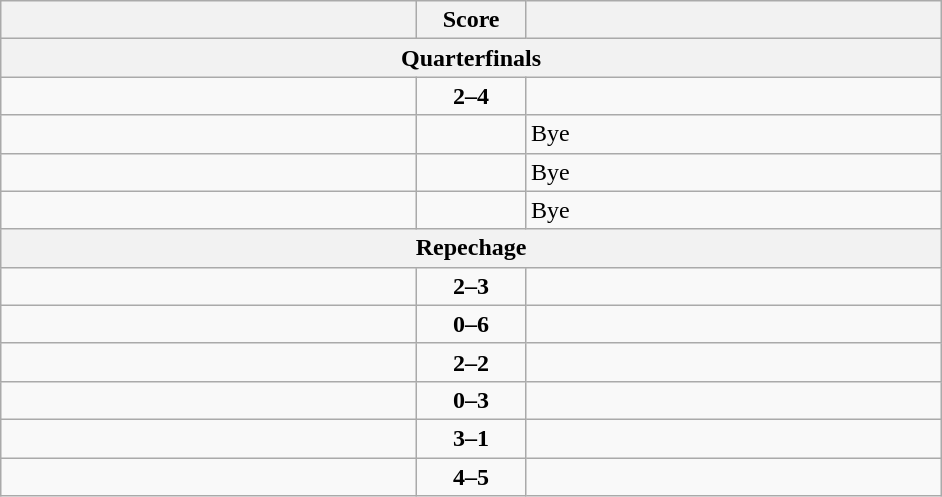<table class="wikitable" style="text-align: left;">
<tr>
<th align="right" width="270"></th>
<th width="65">Score</th>
<th align="left" width="270"></th>
</tr>
<tr>
<th colspan="3">Quarterfinals</th>
</tr>
<tr>
<td></td>
<td align=center><strong>2–4</strong></td>
<td><strong></strong></td>
</tr>
<tr>
<td><strong></strong></td>
<td align=center></td>
<td>Bye</td>
</tr>
<tr>
<td><strong></strong></td>
<td align=center></td>
<td>Bye</td>
</tr>
<tr>
<td><strong></strong></td>
<td align=center></td>
<td>Bye</td>
</tr>
<tr>
<th colspan="3">Repechage</th>
</tr>
<tr>
<td></td>
<td align=center><strong>2–3</strong></td>
<td><strong></strong></td>
</tr>
<tr>
<td></td>
<td align=center><strong>0–6</strong></td>
<td><strong></strong></td>
</tr>
<tr>
<td></td>
<td align=center><strong>2–2</strong></td>
<td><strong></strong></td>
</tr>
<tr>
<td></td>
<td align=center><strong>0–3</strong></td>
<td><strong></strong></td>
</tr>
<tr>
<td><strong></strong></td>
<td align=center><strong>3–1</strong></td>
<td></td>
</tr>
<tr>
<td></td>
<td align=center><strong>4–5</strong></td>
<td><strong></strong></td>
</tr>
</table>
